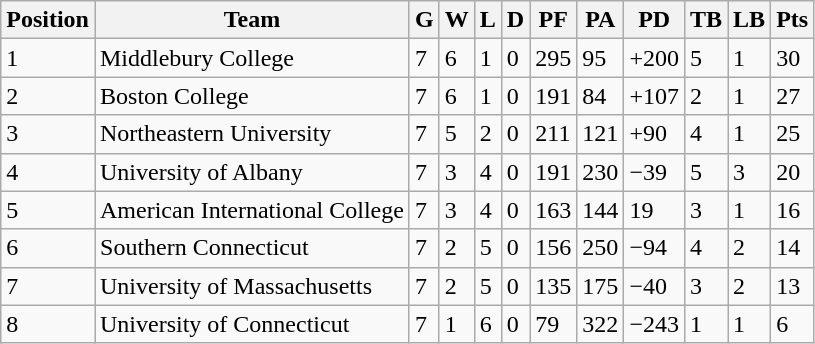<table class="wikitable">
<tr>
<th>Position</th>
<th>Team</th>
<th>G</th>
<th>W</th>
<th>L</th>
<th>D</th>
<th>PF</th>
<th>PA</th>
<th>PD</th>
<th>TB</th>
<th>LB</th>
<th>Pts</th>
</tr>
<tr>
<td>1</td>
<td>Middlebury College</td>
<td>7</td>
<td>6</td>
<td>1</td>
<td>0</td>
<td>295</td>
<td>95</td>
<td>+200</td>
<td>5</td>
<td>1</td>
<td>30</td>
</tr>
<tr>
<td>2</td>
<td>Boston College</td>
<td>7</td>
<td>6</td>
<td>1</td>
<td>0</td>
<td>191</td>
<td>84</td>
<td>+107</td>
<td>2</td>
<td>1</td>
<td>27</td>
</tr>
<tr>
<td>3</td>
<td>Northeastern University</td>
<td>7</td>
<td>5</td>
<td>2</td>
<td>0</td>
<td>211</td>
<td>121</td>
<td>+90</td>
<td>4</td>
<td>1</td>
<td>25</td>
</tr>
<tr>
<td>4</td>
<td>University of Albany</td>
<td>7</td>
<td>3</td>
<td>4</td>
<td>0</td>
<td>191</td>
<td>230</td>
<td>−39</td>
<td>5</td>
<td>3</td>
<td>20</td>
</tr>
<tr>
<td>5</td>
<td>American International College</td>
<td>7</td>
<td>3</td>
<td>4</td>
<td>0</td>
<td>163</td>
<td>144</td>
<td>19</td>
<td>3</td>
<td>1</td>
<td>16</td>
</tr>
<tr>
<td>6</td>
<td>Southern Connecticut</td>
<td>7</td>
<td>2</td>
<td>5</td>
<td>0</td>
<td>156</td>
<td>250</td>
<td>−94</td>
<td>4</td>
<td>2</td>
<td>14</td>
</tr>
<tr>
<td>7</td>
<td>University of Massachusetts</td>
<td>7</td>
<td>2</td>
<td>5</td>
<td>0</td>
<td>135</td>
<td>175</td>
<td>−40</td>
<td>3</td>
<td>2</td>
<td>13</td>
</tr>
<tr>
<td>8</td>
<td>University of Connecticut</td>
<td>7</td>
<td>1</td>
<td>6</td>
<td>0</td>
<td>79</td>
<td>322</td>
<td>−243</td>
<td>1</td>
<td>1</td>
<td>6</td>
</tr>
</table>
